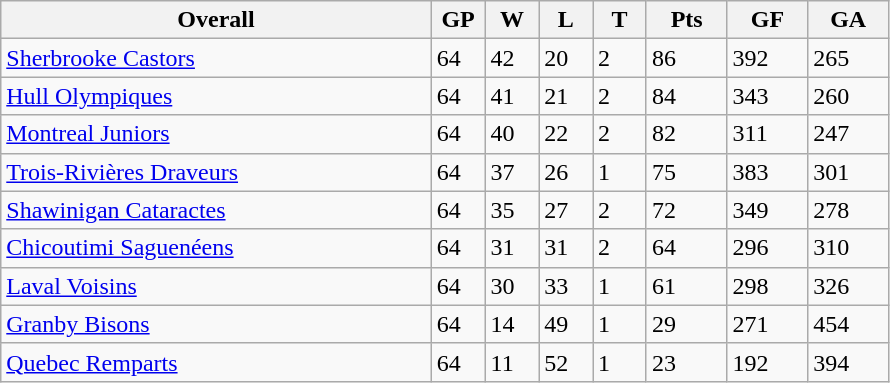<table class="wikitable">
<tr>
<th bgcolor="#DDDDFF" width="40%">Overall</th>
<th bgcolor="#DDDDFF" width="5%">GP</th>
<th bgcolor="#DDDDFF" width="5%">W</th>
<th bgcolor="#DDDDFF" width="5%">L</th>
<th bgcolor="#DDDDFF" width="5%">T</th>
<th bgcolor="#DDDDFF" width="7.5%">Pts</th>
<th bgcolor="#DDDDFF" width="7.5%">GF</th>
<th bgcolor="#DDDDFF" width="7.5%">GA</th>
</tr>
<tr>
<td><a href='#'>Sherbrooke Castors</a></td>
<td>64</td>
<td>42</td>
<td>20</td>
<td>2</td>
<td>86</td>
<td>392</td>
<td>265</td>
</tr>
<tr>
<td><a href='#'>Hull Olympiques</a></td>
<td>64</td>
<td>41</td>
<td>21</td>
<td>2</td>
<td>84</td>
<td>343</td>
<td>260</td>
</tr>
<tr>
<td><a href='#'>Montreal Juniors</a></td>
<td>64</td>
<td>40</td>
<td>22</td>
<td>2</td>
<td>82</td>
<td>311</td>
<td>247</td>
</tr>
<tr>
<td><a href='#'>Trois-Rivières Draveurs</a></td>
<td>64</td>
<td>37</td>
<td>26</td>
<td>1</td>
<td>75</td>
<td>383</td>
<td>301</td>
</tr>
<tr>
<td><a href='#'>Shawinigan Cataractes</a></td>
<td>64</td>
<td>35</td>
<td>27</td>
<td>2</td>
<td>72</td>
<td>349</td>
<td>278</td>
</tr>
<tr>
<td><a href='#'>Chicoutimi Saguenéens</a></td>
<td>64</td>
<td>31</td>
<td>31</td>
<td>2</td>
<td>64</td>
<td>296</td>
<td>310</td>
</tr>
<tr>
<td><a href='#'>Laval Voisins</a></td>
<td>64</td>
<td>30</td>
<td>33</td>
<td>1</td>
<td>61</td>
<td>298</td>
<td>326</td>
</tr>
<tr>
<td><a href='#'>Granby Bisons</a></td>
<td>64</td>
<td>14</td>
<td>49</td>
<td>1</td>
<td>29</td>
<td>271</td>
<td>454</td>
</tr>
<tr>
<td><a href='#'>Quebec Remparts</a></td>
<td>64</td>
<td>11</td>
<td>52</td>
<td>1</td>
<td>23</td>
<td>192</td>
<td>394</td>
</tr>
</table>
